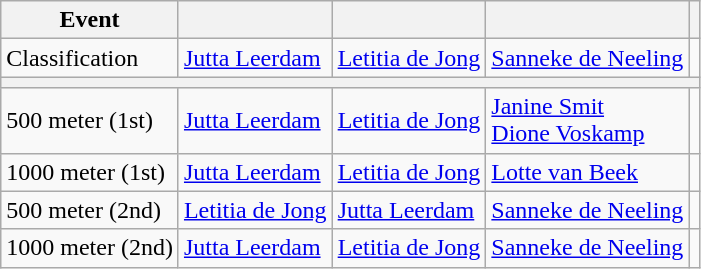<table class="wikitable">
<tr>
<th>Event</th>
<th></th>
<th></th>
<th></th>
<th></th>
</tr>
<tr>
<td>Classification</td>
<td><a href='#'>Jutta Leerdam</a></td>
<td><a href='#'>Letitia de Jong</a></td>
<td><a href='#'>Sanneke de Neeling</a></td>
<td></td>
</tr>
<tr>
<th Colspan=5></th>
</tr>
<tr>
<td>500 meter (1st)</td>
<td><a href='#'>Jutta Leerdam</a></td>
<td><a href='#'>Letitia de Jong</a></td>
<td><a href='#'>Janine Smit</a> <br> <a href='#'>Dione Voskamp</a></td>
<td></td>
</tr>
<tr>
<td>1000 meter (1st)</td>
<td><a href='#'>Jutta Leerdam</a></td>
<td><a href='#'>Letitia de Jong</a></td>
<td><a href='#'>Lotte van Beek</a></td>
<td></td>
</tr>
<tr>
<td>500 meter (2nd)</td>
<td><a href='#'>Letitia de Jong</a></td>
<td><a href='#'>Jutta Leerdam</a></td>
<td><a href='#'>Sanneke de Neeling</a></td>
<td></td>
</tr>
<tr>
<td>1000 meter (2nd)</td>
<td><a href='#'>Jutta Leerdam</a></td>
<td><a href='#'>Letitia de Jong</a></td>
<td><a href='#'>Sanneke de Neeling</a></td>
<td></td>
</tr>
</table>
